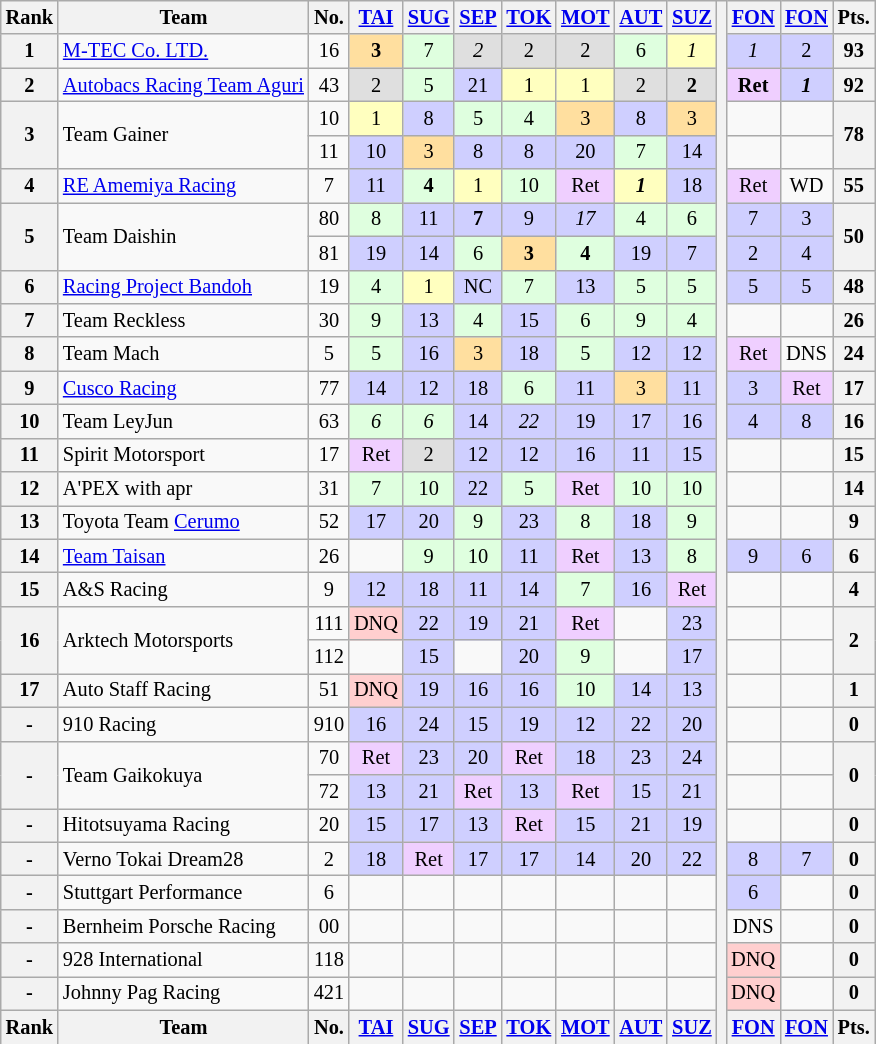<table class="wikitable" style="font-size:85%; text-align:center">
<tr>
<th>Rank</th>
<th>Team</th>
<th>No.</th>
<th><a href='#'>TAI</a><br></th>
<th><a href='#'>SUG</a><br></th>
<th><a href='#'>SEP</a><br></th>
<th><a href='#'>TOK</a><br></th>
<th><a href='#'>MOT</a><br></th>
<th><a href='#'>AUT</a><br></th>
<th><a href='#'>SUZ</a><br></th>
<th rowspan="31"></th>
<th><a href='#'>FON</a><br></th>
<th><a href='#'>FON</a><br></th>
<th>Pts.</th>
</tr>
<tr>
<th>1</th>
<td align="left"><a href='#'>M-TEC Co. LTD.</a></td>
<td>16</td>
<td bgcolor="#FFDF9F"><strong>3</strong></td>
<td bgcolor="#DFFFDF">7</td>
<td bgcolor="#DFDFDF"><em>2</em></td>
<td bgcolor="#DFDFDF">2</td>
<td bgcolor="#DFDFDF">2</td>
<td bgcolor="#DFFFDF">6</td>
<td bgcolor="#FFFFBF"><em>1</em></td>
<td bgcolor="#CFCFFF"><em>1</em></td>
<td bgcolor="#CFCFFF">2</td>
<th>93</th>
</tr>
<tr>
<th>2</th>
<td align="left"><a href='#'>Autobacs Racing Team Aguri</a></td>
<td>43</td>
<td bgcolor="#DFDFDF">2</td>
<td bgcolor="#DFFFDF">5</td>
<td bgcolor="#CFCFFF">21</td>
<td bgcolor="#FFFFBF">1</td>
<td bgcolor="#FFFFBF">1</td>
<td bgcolor="#DFDFDF">2</td>
<td bgcolor="#DFDFDF"><strong>2</strong></td>
<td bgcolor="#EFCFFF"><strong>Ret</strong></td>
<td bgcolor="#CFCFFF"><strong><em>1</em></strong></td>
<th>92</th>
</tr>
<tr>
<th rowspan="2">3</th>
<td rowspan="2" align="left">Team Gainer</td>
<td>10</td>
<td bgcolor="#FFFFBF">1</td>
<td bgcolor="#CFCFFF">8</td>
<td bgcolor="#DFFFDF">5</td>
<td bgcolor="#DFFFDF">4</td>
<td bgcolor="#FFDF9F">3</td>
<td bgcolor="#CFCFFF">8</td>
<td bgcolor="#FFDF9F">3</td>
<td></td>
<td></td>
<th rowspan="2">78</th>
</tr>
<tr>
<td>11</td>
<td bgcolor="#CFCFFF">10</td>
<td bgcolor="#FFDF9F">3</td>
<td bgcolor="#CFCFFF">8</td>
<td bgcolor="#CFCFFF">8</td>
<td bgcolor="#CFCFFF">20</td>
<td bgcolor="#DFFFDF">7</td>
<td bgcolor="#CFCFFF">14</td>
<td></td>
<td></td>
</tr>
<tr>
<th>4</th>
<td align="left"><a href='#'>RE Amemiya Racing</a></td>
<td>7</td>
<td bgcolor="#CFCFFF">11</td>
<td bgcolor="#DFFFDF"><strong>4</strong></td>
<td bgcolor="#FFFFBF">1</td>
<td bgcolor="#DFFFDF">10</td>
<td bgcolor="#EFCFFF">Ret</td>
<td bgcolor="#FFFFBF"><strong><em>1</em></strong></td>
<td bgcolor="#CFCFFF">18</td>
<td bgcolor="#EFCFFF">Ret</td>
<td>WD</td>
<th>55</th>
</tr>
<tr>
<th rowspan="2">5</th>
<td rowspan="2" align="left">Team Daishin</td>
<td>80</td>
<td bgcolor="#DFFFDF">8</td>
<td bgcolor="#CFCFFF">11</td>
<td bgcolor="#CFCFFF"><strong>7</strong></td>
<td bgcolor="#CFCFFF">9</td>
<td bgcolor="#CFCFFF"><em>17</em></td>
<td bgcolor="#DFFFDF">4</td>
<td bgcolor="#DFFFDF">6</td>
<td bgcolor="#CFCFFF">7</td>
<td bgcolor="#CFCFFF">3</td>
<th rowspan="2">50</th>
</tr>
<tr>
<td>81</td>
<td bgcolor="#CFCFFF">19</td>
<td bgcolor="#CFCFFF">14</td>
<td bgcolor="#DFFFDF">6</td>
<td bgcolor="#FFDF9F"><strong>3</strong></td>
<td bgcolor="#DFFFDF"><strong>4</strong></td>
<td bgcolor="#CFCFFF">19</td>
<td bgcolor="#CFCFFF">7</td>
<td bgcolor="#CFCFFF">2</td>
<td bgcolor="#CFCFFF">4</td>
</tr>
<tr>
<th>6</th>
<td align="left"><a href='#'>Racing Project Bandoh</a></td>
<td>19</td>
<td bgcolor="#DFFFDF">4</td>
<td bgcolor="#FFFFBF">1</td>
<td bgcolor="#CFCFFF">NC</td>
<td bgcolor="#DFFFDF">7</td>
<td bgcolor="#CFCFFF">13</td>
<td bgcolor="#DFFFDF">5</td>
<td bgcolor="#DFFFDF">5</td>
<td bgcolor="#CFCFFF">5</td>
<td bgcolor="#CFCFFF">5</td>
<th>48</th>
</tr>
<tr>
<th>7</th>
<td align="left">Team Reckless</td>
<td>30</td>
<td bgcolor="#DFFFDF">9</td>
<td bgcolor="#CFCFFF">13</td>
<td bgcolor="#DFFFDF">4</td>
<td bgcolor="#CFCFFF">15</td>
<td bgcolor="#DFFFDF">6</td>
<td bgcolor="#DFFFDF">9</td>
<td bgcolor="#DFFFDF">4</td>
<td></td>
<td></td>
<th>26</th>
</tr>
<tr>
<th>8</th>
<td align="left">Team Mach</td>
<td>5</td>
<td bgcolor="#DFFFDF">5</td>
<td bgcolor="#CFCFFF">16</td>
<td bgcolor="#FFDF9F">3</td>
<td bgcolor="#CFCFFF">18</td>
<td bgcolor="#DFFFDF">5</td>
<td bgcolor="#CFCFFF">12</td>
<td bgcolor="#CFCFFF">12</td>
<td bgcolor="#EFCFFF">Ret</td>
<td>DNS</td>
<th>24</th>
</tr>
<tr>
<th>9</th>
<td align="left"><a href='#'>Cusco Racing</a></td>
<td>77</td>
<td bgcolor="#CFCFFF">14</td>
<td bgcolor="#CFCFFF">12</td>
<td bgcolor="#CFCFFF">18</td>
<td bgcolor="#DFFFDF">6</td>
<td bgcolor="#CFCFFF">11</td>
<td bgcolor="#FFDF9F">3</td>
<td bgcolor="#CFCFFF">11</td>
<td bgcolor="#CFCFFF">3</td>
<td bgcolor="#EFCFFF">Ret</td>
<th>17</th>
</tr>
<tr>
<th>10</th>
<td align="left">Team LeyJun</td>
<td>63</td>
<td bgcolor="#DFFFDF"><em>6</em></td>
<td bgcolor="#DFFFDF"><em>6</em></td>
<td bgcolor="#CFCFFF">14</td>
<td bgcolor="#CFCFFF"><em>22</em></td>
<td bgcolor="#CFCFFF">19</td>
<td bgcolor="#CFCFFF">17</td>
<td bgcolor="#CFCFFF">16</td>
<td bgcolor="#CFCFFF">4</td>
<td bgcolor="#CFCFFF">8</td>
<th>16</th>
</tr>
<tr>
<th>11</th>
<td align="left">Spirit Motorsport</td>
<td>17</td>
<td bgcolor="#EFCFFF">Ret</td>
<td bgcolor="#DFDFDF">2</td>
<td bgcolor="#CFCFFF">12</td>
<td bgcolor="#CFCFFF">12</td>
<td bgcolor="#CFCFFF">16</td>
<td bgcolor="#CFCFFF">11</td>
<td bgcolor="#CFCFFF">15</td>
<td></td>
<td></td>
<th>15</th>
</tr>
<tr>
<th>12</th>
<td align="left">A'PEX with apr</td>
<td>31</td>
<td bgcolor="#DFFFDF">7</td>
<td bgcolor="#DFFFDF">10</td>
<td bgcolor="#CFCFFF">22</td>
<td bgcolor="#DFFFDF">5</td>
<td bgcolor="#EFCFFF">Ret</td>
<td bgcolor="#DFFFDF">10</td>
<td bgcolor="#DFFFDF">10</td>
<td></td>
<td></td>
<th>14</th>
</tr>
<tr>
<th>13</th>
<td align="left">Toyota Team <a href='#'>Cerumo</a></td>
<td>52</td>
<td bgcolor="#CFCFFF">17</td>
<td bgcolor="#CFCFFF">20</td>
<td bgcolor="#DFFFDF">9</td>
<td bgcolor="#CFCFFF">23</td>
<td bgcolor="#DFFFDF">8</td>
<td bgcolor="#CFCFFF">18</td>
<td bgcolor="#DFFFDF">9</td>
<td></td>
<td></td>
<th>9</th>
</tr>
<tr>
<th>14</th>
<td align="left"><a href='#'>Team Taisan</a></td>
<td>26</td>
<td></td>
<td bgcolor="#DFFFDF">9</td>
<td bgcolor="#DFFFDF">10</td>
<td bgcolor="#CFCFFF">11</td>
<td bgcolor="#EFCFFF">Ret</td>
<td bgcolor="#CFCFFF">13</td>
<td bgcolor="#DFFFDF">8</td>
<td bgcolor="#CFCFFF">9</td>
<td bgcolor="#CFCFFF">6</td>
<th>6</th>
</tr>
<tr>
<th>15</th>
<td align="left">A&S Racing</td>
<td>9</td>
<td bgcolor="#CFCFFF">12</td>
<td bgcolor="#CFCFFF">18</td>
<td bgcolor="#CFCFFF">11</td>
<td bgcolor="#CFCFFF">14</td>
<td bgcolor="#DFFFDF">7</td>
<td bgcolor="#CFCFFF">16</td>
<td bgcolor="#EFCFFF">Ret</td>
<td></td>
<td></td>
<th>4</th>
</tr>
<tr>
<th rowspan="2">16</th>
<td rowspan="2" align="left">Arktech Motorsports</td>
<td>111</td>
<td bgcolor="#FFCFCF">DNQ</td>
<td bgcolor="#CFCFFF">22</td>
<td bgcolor="#CFCFFF">19</td>
<td bgcolor="#CFCFFF">21</td>
<td bgcolor="#EFCFFF">Ret</td>
<td></td>
<td bgcolor="#CFCFFF">23</td>
<td></td>
<td></td>
<th rowspan="2">2</th>
</tr>
<tr>
<td>112</td>
<td></td>
<td bgcolor="#CFCFFF">15</td>
<td></td>
<td bgcolor="#CFCFFF">20</td>
<td bgcolor="#DFFFDF">9</td>
<td></td>
<td bgcolor="#CFCFFF">17</td>
<td></td>
<td></td>
</tr>
<tr>
<th>17</th>
<td align="left">Auto Staff Racing</td>
<td>51</td>
<td bgcolor="#FFCFCF">DNQ</td>
<td bgcolor="#CFCFFF">19</td>
<td bgcolor="#CFCFFF">16</td>
<td bgcolor="#CFCFFF">16</td>
<td bgcolor="#DFFFDF">10</td>
<td bgcolor="#CFCFFF">14</td>
<td bgcolor="#CFCFFF">13</td>
<td></td>
<td></td>
<th>1</th>
</tr>
<tr>
<th>-</th>
<td align="left">910 Racing</td>
<td>910</td>
<td bgcolor="#CFCFFF">16</td>
<td bgcolor="#CFCFFF">24</td>
<td bgcolor="#CFCFFF">15</td>
<td bgcolor="#CFCFFF">19</td>
<td bgcolor="#CFCFFF">12</td>
<td bgcolor="#CFCFFF">22</td>
<td bgcolor="#CFCFFF">20</td>
<td></td>
<td></td>
<th>0</th>
</tr>
<tr>
<th rowspan="2">-</th>
<td rowspan="2" align="left">Team Gaikokuya</td>
<td>70</td>
<td bgcolor="#EFCFFF">Ret</td>
<td bgcolor="#CFCFFF">23</td>
<td bgcolor="#CFCFFF">20</td>
<td bgcolor="#EFCFFF">Ret</td>
<td bgcolor="#CFCFFF">18</td>
<td bgcolor="#CFCFFF">23</td>
<td bgcolor="#CFCFFF">24</td>
<td></td>
<td></td>
<th rowspan="2">0</th>
</tr>
<tr>
<td>72</td>
<td bgcolor="#CFCFFF">13</td>
<td bgcolor="#CFCFFF">21</td>
<td bgcolor="#EFCFFF">Ret</td>
<td bgcolor="#CFCFFF">13</td>
<td bgcolor="#EFCFFF">Ret</td>
<td bgcolor="#CFCFFF">15</td>
<td bgcolor="#CFCFFF">21</td>
<td></td>
<td></td>
</tr>
<tr>
<th>-</th>
<td align="left">Hitotsuyama Racing</td>
<td>20</td>
<td bgcolor="#CFCFFF">15</td>
<td bgcolor="#CFCFFF">17</td>
<td bgcolor="#CFCFFF">13</td>
<td bgcolor="#EFCFFF">Ret</td>
<td bgcolor="#CFCFFF">15</td>
<td bgcolor="#CFCFFF">21</td>
<td bgcolor="#CFCFFF">19</td>
<td></td>
<td></td>
<th>0</th>
</tr>
<tr>
<th>-</th>
<td align="left">Verno Tokai Dream28</td>
<td>2</td>
<td bgcolor="#CFCFFF">18</td>
<td bgcolor="#EFCFFF">Ret</td>
<td bgcolor="#CFCFFF">17</td>
<td bgcolor="#CFCFFF">17</td>
<td bgcolor="#CFCFFF">14</td>
<td bgcolor="#CFCFFF">20</td>
<td bgcolor="#CFCFFF">22</td>
<td bgcolor="#CFCFFF">8</td>
<td bgcolor="#CFCFFF">7</td>
<th>0</th>
</tr>
<tr>
<th>-</th>
<td align="left">Stuttgart Performance</td>
<td>6</td>
<td></td>
<td></td>
<td></td>
<td></td>
<td></td>
<td></td>
<td></td>
<td bgcolor="#CFCFFF">6</td>
<td></td>
<th>0</th>
</tr>
<tr>
<th>-</th>
<td align="left">Bernheim Porsche Racing</td>
<td>00</td>
<td></td>
<td></td>
<td></td>
<td></td>
<td></td>
<td></td>
<td></td>
<td>DNS</td>
<td></td>
<th>0</th>
</tr>
<tr>
<th>-</th>
<td align="left">928 International</td>
<td>118</td>
<td></td>
<td></td>
<td></td>
<td></td>
<td></td>
<td></td>
<td></td>
<td bgcolor="#FFCFCF">DNQ</td>
<td></td>
<th>0</th>
</tr>
<tr>
<th>-</th>
<td align="left">Johnny Pag Racing</td>
<td>421</td>
<td></td>
<td></td>
<td></td>
<td></td>
<td></td>
<td></td>
<td></td>
<td bgcolor="#FFCFCF">DNQ</td>
<td></td>
<th>0</th>
</tr>
<tr>
<th>Rank</th>
<th>Team</th>
<th>No.</th>
<th><a href='#'>TAI</a><br></th>
<th><a href='#'>SUG</a><br></th>
<th><a href='#'>SEP</a><br></th>
<th><a href='#'>TOK</a><br></th>
<th><a href='#'>MOT</a><br></th>
<th><a href='#'>AUT</a><br></th>
<th><a href='#'>SUZ</a><br></th>
<th><a href='#'>FON</a><br></th>
<th><a href='#'>FON</a><br></th>
<th>Pts.</th>
</tr>
</table>
